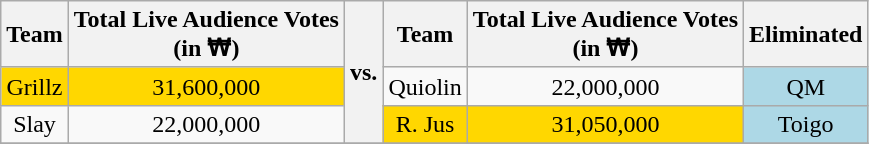<table class="wikitable" style="text-align:center" border="2">
<tr>
<th>Team</th>
<th>Total Live Audience Votes<br>(in ₩)</th>
<th rowspan="3">vs.</th>
<th>Team</th>
<th>Total Live Audience Votes<br>(in ₩)</th>
<th>Eliminated</th>
</tr>
<tr>
<td style="background:gold">Grillz</td>
<td style="background:gold">31,600,000</td>
<td>Quiolin</td>
<td>22,000,000</td>
<td style="background:lightblue">QM</td>
</tr>
<tr>
<td>Slay</td>
<td>22,000,000</td>
<td style="background:gold">R. Jus</td>
<td style="background:gold">31,050,000</td>
<td style="background:lightblue">Toigo</td>
</tr>
<tr>
</tr>
</table>
